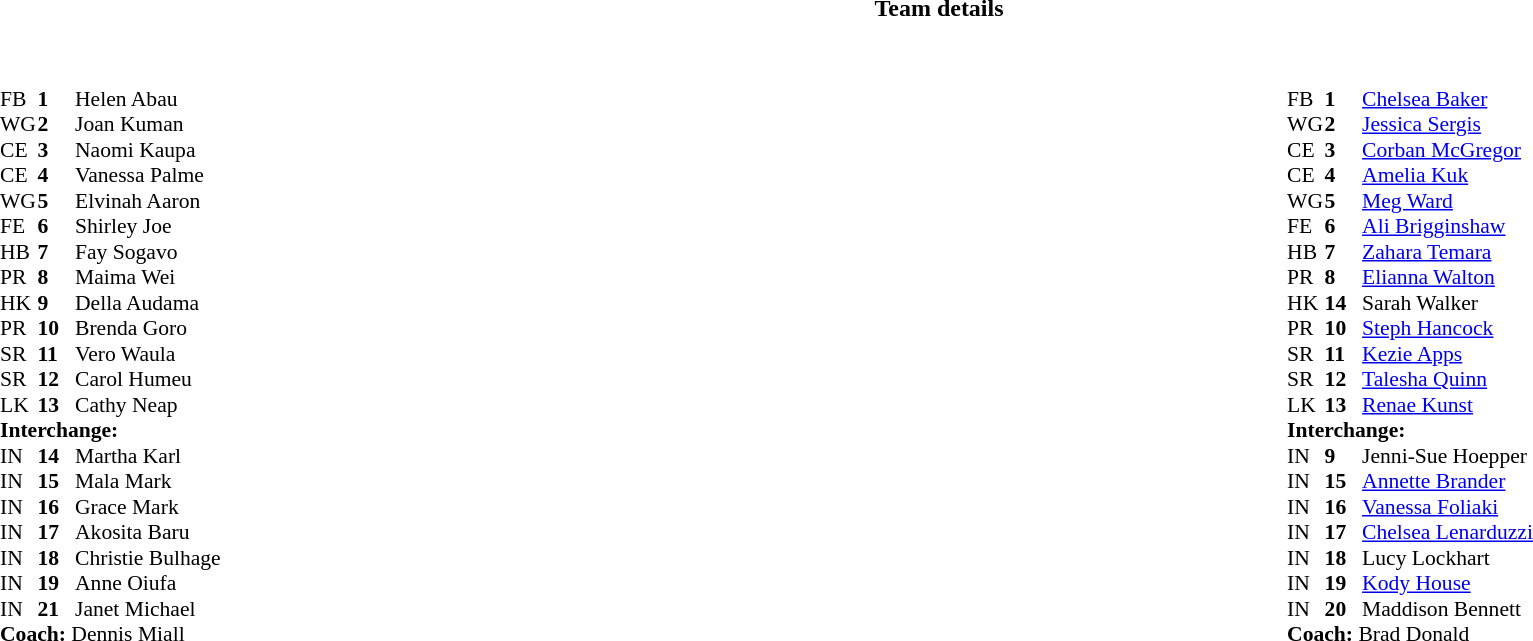<table border="0" width="100%" class="collapsible collapsed">
<tr>
<th>Team details</th>
</tr>
<tr>
<td><br><table width="100%">
<tr>
<td valign="top" width="50%"><br><table style="font-size: 90%" cellspacing="0" cellpadding="0">
<tr>
<th width="25"></th>
<th width="25"></th>
</tr>
<tr>
<td>FB</td>
<td><strong>1</strong></td>
<td>Helen Abau</td>
</tr>
<tr>
<td>WG</td>
<td><strong>2</strong></td>
<td>Joan Kuman</td>
</tr>
<tr>
<td>CE</td>
<td><strong>3</strong></td>
<td>Naomi Kaupa</td>
</tr>
<tr>
<td>CE</td>
<td><strong>4</strong></td>
<td>Vanessa Palme</td>
</tr>
<tr>
<td>WG</td>
<td><strong>5</strong></td>
<td>Elvinah Aaron</td>
</tr>
<tr>
<td>FE</td>
<td><strong>6</strong></td>
<td>Shirley Joe</td>
</tr>
<tr>
<td>HB</td>
<td><strong>7</strong></td>
<td>Fay Sogavo</td>
</tr>
<tr>
<td>PR</td>
<td><strong>8</strong></td>
<td>Maima Wei</td>
</tr>
<tr>
<td>HK</td>
<td><strong>9</strong></td>
<td>Della Audama</td>
</tr>
<tr>
<td>PR</td>
<td><strong>10</strong></td>
<td>Brenda Goro</td>
</tr>
<tr>
<td>SR</td>
<td><strong>11</strong></td>
<td>Vero Waula</td>
</tr>
<tr>
<td>SR</td>
<td><strong>12</strong></td>
<td>Carol Humeu</td>
</tr>
<tr>
<td>LK</td>
<td><strong>13</strong></td>
<td>Cathy Neap</td>
</tr>
<tr>
<td colspan=3><strong>Interchange:</strong></td>
</tr>
<tr>
<td>IN</td>
<td><strong>14</strong></td>
<td>Martha Karl</td>
</tr>
<tr>
<td>IN</td>
<td><strong>15</strong></td>
<td>Mala Mark</td>
</tr>
<tr>
<td>IN</td>
<td><strong>16</strong></td>
<td>Grace Mark</td>
</tr>
<tr>
<td>IN</td>
<td><strong>17</strong></td>
<td>Akosita Baru</td>
</tr>
<tr>
<td>IN</td>
<td><strong>18</strong></td>
<td>Christie Bulhage</td>
</tr>
<tr>
<td>IN</td>
<td><strong>19</strong></td>
<td>Anne Oiufa</td>
</tr>
<tr>
<td>IN</td>
<td><strong>21</strong></td>
<td>Janet Michael</td>
</tr>
<tr>
<td colspan=3><strong>Coach:</strong> Dennis Miall</td>
</tr>
<tr>
<td colspan="3"></td>
</tr>
</table>
</td>
<td valign="top" width="50%"><br><table style="font-size: 90%" cellspacing="0" cellpadding="0" align="center">
<tr>
<th width="25"></th>
<th width="25"></th>
</tr>
<tr>
<td>FB</td>
<td><strong>1</strong></td>
<td><a href='#'>Chelsea Baker</a></td>
</tr>
<tr>
<td>WG</td>
<td><strong>2</strong></td>
<td><a href='#'>Jessica Sergis</a></td>
</tr>
<tr>
<td>CE</td>
<td><strong>3</strong></td>
<td><a href='#'>Corban McGregor</a></td>
</tr>
<tr>
<td>CE</td>
<td><strong>4</strong></td>
<td><a href='#'>Amelia Kuk</a></td>
</tr>
<tr>
<td>WG</td>
<td><strong>5</strong></td>
<td><a href='#'>Meg Ward</a></td>
</tr>
<tr>
<td>FE</td>
<td><strong>6</strong></td>
<td><a href='#'>Ali Brigginshaw</a></td>
</tr>
<tr>
<td>HB</td>
<td><strong>7</strong></td>
<td><a href='#'>Zahara Temara</a></td>
</tr>
<tr>
<td>PR</td>
<td><strong>8</strong></td>
<td><a href='#'>Elianna Walton</a></td>
</tr>
<tr>
<td>HK</td>
<td><strong>14</strong></td>
<td>Sarah Walker</td>
</tr>
<tr>
<td>PR</td>
<td><strong>10</strong></td>
<td><a href='#'>Steph Hancock</a></td>
</tr>
<tr>
<td>SR</td>
<td><strong>11</strong></td>
<td><a href='#'>Kezie Apps</a></td>
</tr>
<tr>
<td>SR</td>
<td><strong>12</strong></td>
<td><a href='#'>Talesha Quinn</a></td>
</tr>
<tr>
<td>LK</td>
<td><strong>13</strong></td>
<td><a href='#'>Renae Kunst</a></td>
</tr>
<tr>
<td colspan=3><strong>Interchange:</strong></td>
</tr>
<tr>
<td>IN</td>
<td><strong>9</strong></td>
<td>Jenni-Sue Hoepper</td>
</tr>
<tr>
<td>IN</td>
<td><strong>15</strong></td>
<td><a href='#'>Annette Brander</a></td>
</tr>
<tr>
<td>IN</td>
<td><strong>16</strong></td>
<td><a href='#'>Vanessa Foliaki</a></td>
</tr>
<tr>
<td>IN</td>
<td><strong>17</strong></td>
<td><a href='#'>Chelsea Lenarduzzi</a></td>
</tr>
<tr>
<td>IN</td>
<td><strong>18</strong></td>
<td>Lucy Lockhart</td>
</tr>
<tr>
<td>IN</td>
<td><strong>19</strong></td>
<td><a href='#'>Kody House</a></td>
</tr>
<tr>
<td>IN</td>
<td><strong>20</strong></td>
<td>Maddison Bennett</td>
</tr>
<tr>
<td colspan=3><strong>Coach:</strong> Brad Donald</td>
</tr>
<tr>
<td colspan="3"></td>
</tr>
</table>
</td>
</tr>
</table>
</td>
</tr>
</table>
